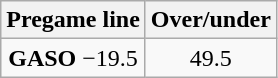<table class="wikitable">
<tr align="center">
<th style=>Pregame line</th>
<th style=>Over/under</th>
</tr>
<tr align="center">
<td><strong>GASO</strong> −19.5</td>
<td>49.5</td>
</tr>
</table>
